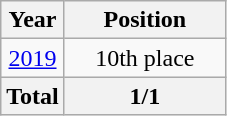<table class="wikitable" style="text-align: center;">
<tr>
<th>Year</th>
<th width="100">Position</th>
</tr>
<tr>
<td> <a href='#'>2019</a></td>
<td>10th place</td>
</tr>
<tr>
<th>Total</th>
<th>1/1</th>
</tr>
</table>
